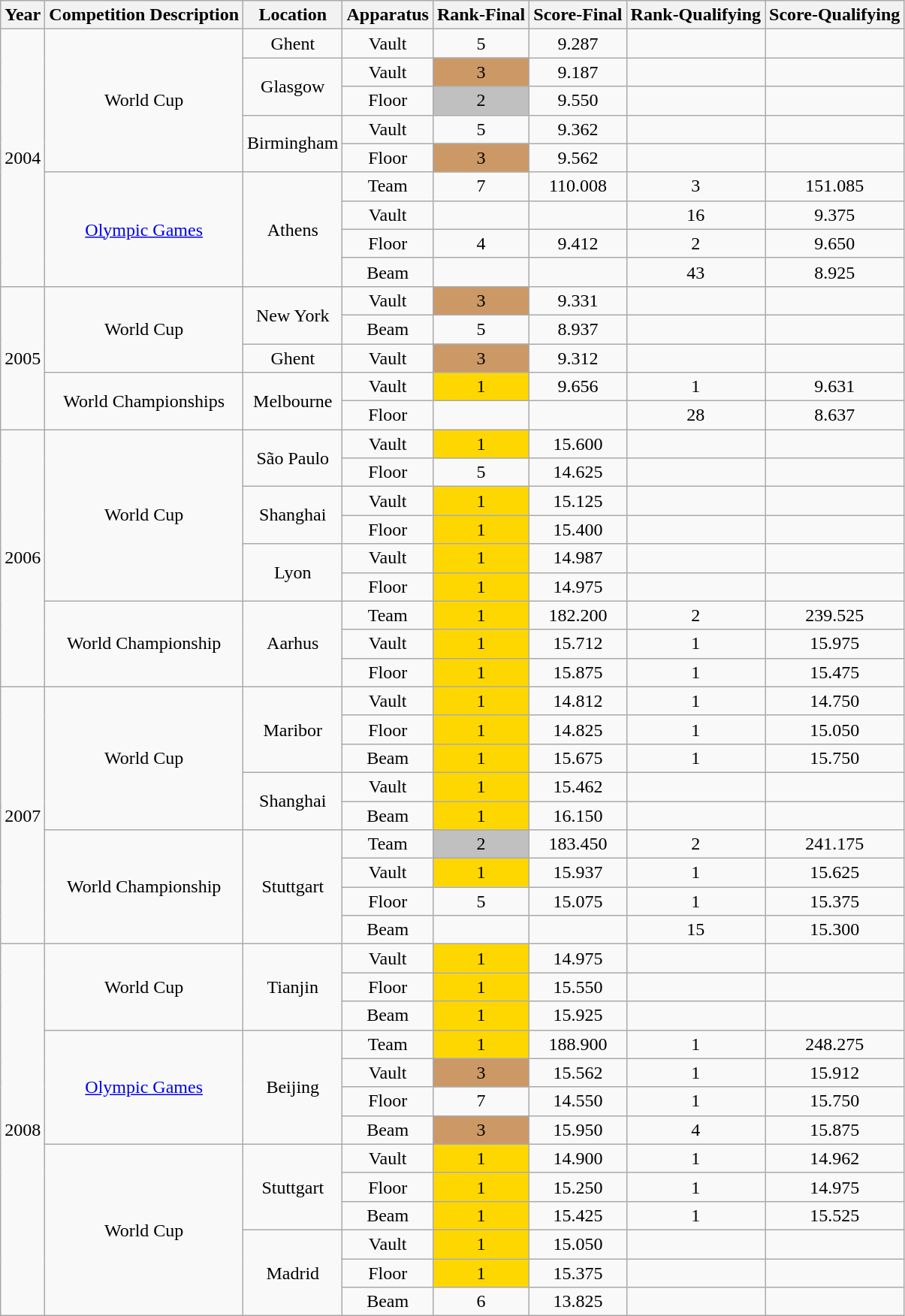<table class="wikitable" style="text-align:center">
<tr>
<th>Year</th>
<th>Competition Description</th>
<th>Location</th>
<th>Apparatus</th>
<th>Rank-Final</th>
<th>Score-Final</th>
<th>Rank-Qualifying</th>
<th>Score-Qualifying</th>
</tr>
<tr>
<td rowspan="9">2004</td>
<td rowspan="5">World Cup</td>
<td>Ghent</td>
<td>Vault</td>
<td>5</td>
<td>9.287</td>
<td></td>
<td></td>
</tr>
<tr>
<td rowspan="2">Glasgow</td>
<td>Vault</td>
<td bgcolor="cc9966">3</td>
<td>9.187</td>
<td></td>
<td></td>
</tr>
<tr>
<td>Floor</td>
<td bgcolor="silver">2</td>
<td>9.550</td>
<td></td>
<td></td>
</tr>
<tr>
<td rowspan="2">Birmingham</td>
<td>Vault</td>
<td>5</td>
<td>9.362</td>
<td></td>
<td></td>
</tr>
<tr>
<td>Floor</td>
<td bgcolor="cc9966">3</td>
<td>9.562</td>
<td></td>
<td></td>
</tr>
<tr>
<td rowspan="4"><a href='#'>Olympic Games</a></td>
<td rowspan="4">Athens</td>
<td>Team</td>
<td>7</td>
<td>110.008</td>
<td>3</td>
<td>151.085</td>
</tr>
<tr>
<td>Vault</td>
<td></td>
<td></td>
<td>16</td>
<td>9.375</td>
</tr>
<tr>
<td>Floor</td>
<td>4</td>
<td>9.412</td>
<td>2</td>
<td>9.650</td>
</tr>
<tr>
<td>Beam</td>
<td></td>
<td></td>
<td>43</td>
<td>8.925</td>
</tr>
<tr>
<td rowspan="5">2005</td>
<td rowspan="3">World Cup</td>
<td rowspan="2">New York</td>
<td>Vault</td>
<td bgcolor="cc9966">3</td>
<td>9.331</td>
<td></td>
<td></td>
</tr>
<tr>
<td>Beam</td>
<td>5</td>
<td>8.937</td>
<td></td>
<td></td>
</tr>
<tr>
<td>Ghent</td>
<td>Vault</td>
<td bgcolor="cc9966">3</td>
<td>9.312</td>
<td></td>
<td></td>
</tr>
<tr>
<td rowspan="2">World Championships</td>
<td rowspan="2">Melbourne</td>
<td>Vault</td>
<td bgcolor="gold">1</td>
<td>9.656</td>
<td>1</td>
<td>9.631</td>
</tr>
<tr>
<td>Floor</td>
<td></td>
<td></td>
<td>28</td>
<td>8.637</td>
</tr>
<tr>
<td rowspan="9">2006</td>
<td rowspan="6">World Cup</td>
<td rowspan="2">São Paulo</td>
<td>Vault</td>
<td bgcolor="gold">1</td>
<td>15.600</td>
<td></td>
<td></td>
</tr>
<tr>
<td>Floor</td>
<td>5</td>
<td>14.625</td>
<td></td>
<td></td>
</tr>
<tr>
<td rowspan="2">Shanghai</td>
<td>Vault</td>
<td bgcolor="gold">1</td>
<td>15.125</td>
<td></td>
<td></td>
</tr>
<tr>
<td>Floor</td>
<td bgcolor="gold">1</td>
<td>15.400</td>
<td></td>
<td></td>
</tr>
<tr>
<td rowspan="2">Lyon</td>
<td>Vault</td>
<td bgcolor="gold">1</td>
<td>14.987</td>
<td></td>
<td></td>
</tr>
<tr>
<td>Floor</td>
<td bgcolor="gold">1</td>
<td>14.975</td>
<td></td>
<td></td>
</tr>
<tr>
<td rowspan="3">World Championship</td>
<td rowspan="3">Aarhus</td>
<td>Team</td>
<td bgcolor="gold">1</td>
<td>182.200</td>
<td>2</td>
<td>239.525</td>
</tr>
<tr>
<td>Vault</td>
<td bgcolor="gold">1</td>
<td>15.712</td>
<td>1</td>
<td>15.975</td>
</tr>
<tr>
<td>Floor</td>
<td bgcolor="gold">1</td>
<td>15.875</td>
<td>1</td>
<td>15.475</td>
</tr>
<tr>
<td rowspan="9">2007</td>
<td rowspan="5">World Cup</td>
<td rowspan="3">Maribor</td>
<td>Vault</td>
<td bgcolor="gold">1</td>
<td>14.812</td>
<td>1</td>
<td>14.750</td>
</tr>
<tr>
<td>Floor</td>
<td bgcolor="gold">1</td>
<td>14.825</td>
<td>1</td>
<td>15.050</td>
</tr>
<tr>
<td>Beam</td>
<td bgcolor="gold">1</td>
<td>15.675</td>
<td>1</td>
<td>15.750</td>
</tr>
<tr>
<td rowspan="2">Shanghai</td>
<td>Vault</td>
<td bgcolor="gold">1</td>
<td>15.462</td>
<td></td>
<td></td>
</tr>
<tr>
<td>Beam</td>
<td bgcolor="gold">1</td>
<td>16.150</td>
<td></td>
<td></td>
</tr>
<tr>
<td rowspan="4">World Championship</td>
<td rowspan="4">Stuttgart</td>
<td>Team</td>
<td bgcolor="silver">2</td>
<td>183.450</td>
<td>2</td>
<td>241.175</td>
</tr>
<tr>
<td>Vault</td>
<td bgcolor="gold">1</td>
<td>15.937</td>
<td>1</td>
<td>15.625</td>
</tr>
<tr>
<td>Floor</td>
<td>5</td>
<td>15.075</td>
<td>1</td>
<td>15.375</td>
</tr>
<tr>
<td>Beam</td>
<td></td>
<td></td>
<td>15</td>
<td>15.300</td>
</tr>
<tr>
<td rowspan="13">2008</td>
<td rowspan="3">World Cup</td>
<td rowspan="3">Tianjin</td>
<td>Vault</td>
<td bgcolor="gold">1</td>
<td>14.975</td>
<td></td>
<td></td>
</tr>
<tr>
<td>Floor</td>
<td bgcolor="gold">1</td>
<td>15.550</td>
<td></td>
<td></td>
</tr>
<tr>
<td>Beam</td>
<td bgcolor="gold">1</td>
<td>15.925</td>
<td></td>
<td></td>
</tr>
<tr>
<td rowspan="4"><a href='#'>Olympic Games</a></td>
<td rowspan="4">Beijing</td>
<td>Team</td>
<td bgcolor="gold">1</td>
<td>188.900</td>
<td>1</td>
<td>248.275</td>
</tr>
<tr>
<td>Vault</td>
<td bgcolor="cc9966">3</td>
<td>15.562</td>
<td>1</td>
<td>15.912</td>
</tr>
<tr>
<td>Floor</td>
<td>7</td>
<td>14.550</td>
<td>1</td>
<td>15.750</td>
</tr>
<tr>
<td>Beam</td>
<td bgcolor="cc9966">3</td>
<td>15.950</td>
<td>4</td>
<td>15.875</td>
</tr>
<tr>
<td rowspan="6">World Cup</td>
<td rowspan="3">Stuttgart</td>
<td>Vault</td>
<td bgcolor="gold">1</td>
<td>14.900</td>
<td>1</td>
<td>14.962</td>
</tr>
<tr>
<td>Floor</td>
<td bgcolor="gold">1</td>
<td>15.250</td>
<td>1</td>
<td>14.975</td>
</tr>
<tr>
<td>Beam</td>
<td bgcolor="gold">1</td>
<td>15.425</td>
<td>1</td>
<td>15.525</td>
</tr>
<tr>
<td rowspan="3">Madrid</td>
<td>Vault</td>
<td bgcolor="gold">1</td>
<td>15.050</td>
<td></td>
<td></td>
</tr>
<tr>
<td>Floor</td>
<td bgcolor="gold">1</td>
<td>15.375</td>
<td></td>
<td></td>
</tr>
<tr>
<td>Beam</td>
<td>6</td>
<td>13.825</td>
<td></td>
<td></td>
</tr>
</table>
